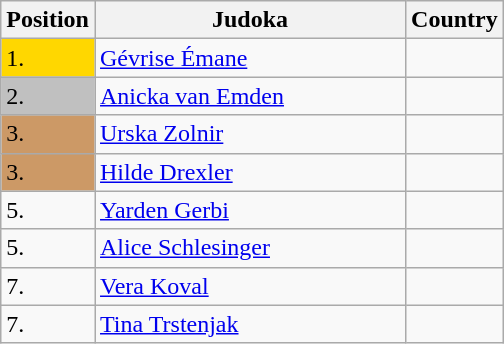<table class=wikitable>
<tr>
<th width=10>Position</th>
<th width=200>Judoka</th>
<th>Country</th>
</tr>
<tr>
<td bgcolor=gold>1.</td>
<td><a href='#'>Gévrise Émane</a></td>
<td></td>
</tr>
<tr>
<td bgcolor="silver">2.</td>
<td><a href='#'>Anicka van Emden</a></td>
<td></td>
</tr>
<tr>
<td bgcolor="CC9966">3.</td>
<td><a href='#'>Urska Zolnir</a></td>
<td></td>
</tr>
<tr>
<td bgcolor="CC9966">3.</td>
<td><a href='#'>Hilde Drexler</a></td>
<td></td>
</tr>
<tr>
<td>5.</td>
<td><a href='#'>Yarden Gerbi</a></td>
<td></td>
</tr>
<tr>
<td>5.</td>
<td><a href='#'>Alice Schlesinger</a></td>
<td></td>
</tr>
<tr>
<td>7.</td>
<td><a href='#'>Vera Koval</a></td>
<td></td>
</tr>
<tr>
<td>7.</td>
<td><a href='#'>Tina Trstenjak</a></td>
<td></td>
</tr>
</table>
